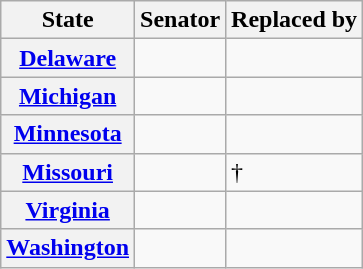<table class="wikitable sortable plainrowheaders">
<tr>
<th scope="col">State</th>
<th scope="col">Senator</th>
<th scope="col">Replaced by</th>
</tr>
<tr>
<th><a href='#'>Delaware</a></th>
<td></td>
<td></td>
</tr>
<tr>
<th><a href='#'>Michigan</a></th>
<td></td>
<td></td>
</tr>
<tr>
<th><a href='#'>Minnesota</a></th>
<td></td>
<td></td>
</tr>
<tr>
<th><a href='#'>Missouri</a></th>
<td></td>
<td> †</td>
</tr>
<tr>
<th><a href='#'>Virginia</a></th>
<td></td>
<td></td>
</tr>
<tr>
<th><a href='#'>Washington</a></th>
<td></td>
<td></td>
</tr>
</table>
